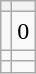<table class="wikitable">
<tr>
<th></th>
<th></th>
</tr>
<tr>
<td></td>
<td>0</td>
</tr>
<tr>
<td></td>
<td></td>
</tr>
<tr>
<td></td>
<td></td>
</tr>
</table>
